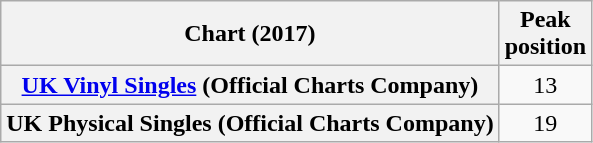<table class="wikitable sortable plainrowheaders">
<tr>
<th scope="col">Chart (2017)</th>
<th scope="col">Peak<br>position</th>
</tr>
<tr>
<th scope="row"><a href='#'>UK Vinyl Singles</a> (Official Charts Company)</th>
<td style="text-align:center;">13</td>
</tr>
<tr>
<th scope="row">UK Physical Singles (Official Charts Company)</th>
<td style="text-align:center;">19</td>
</tr>
</table>
